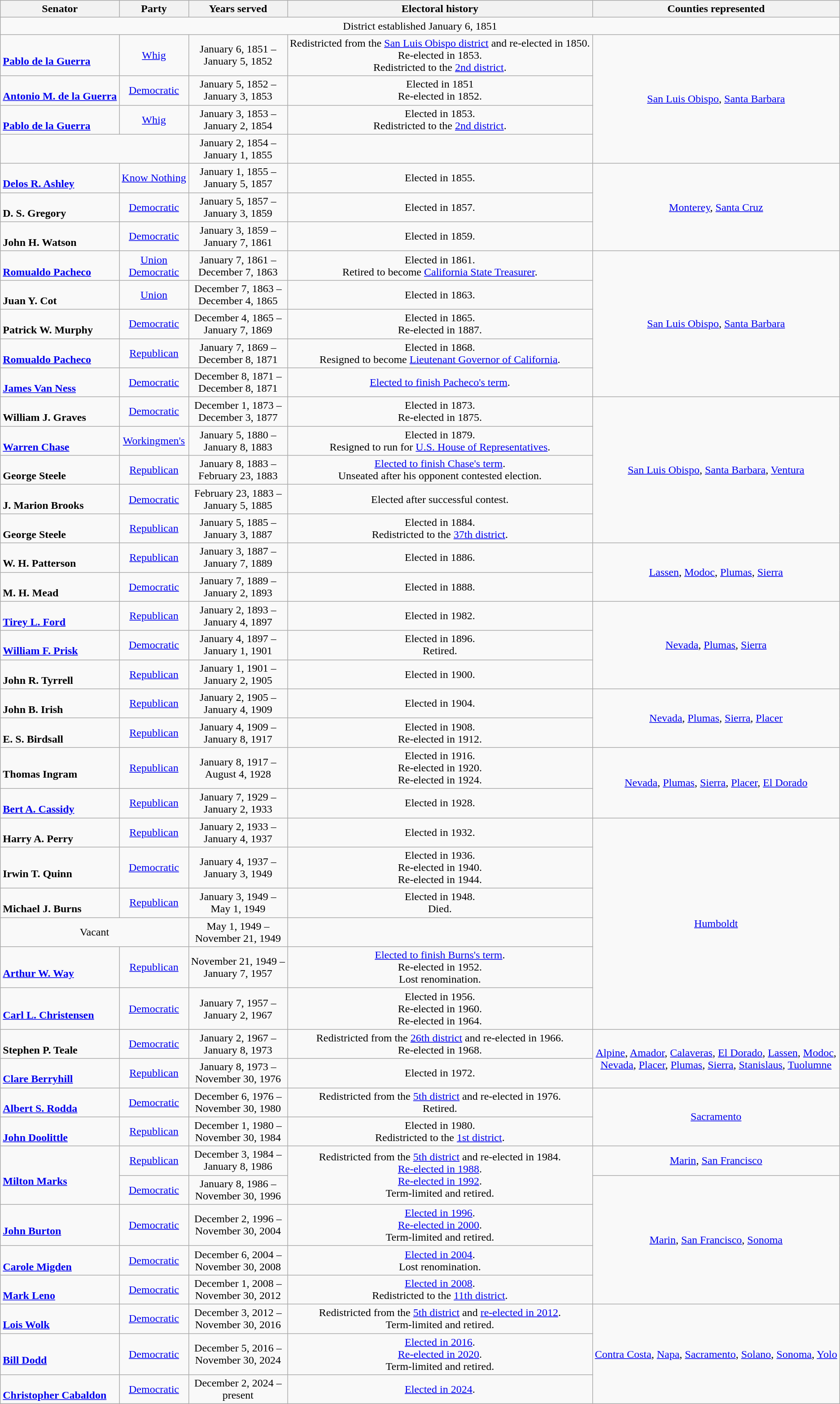<table class=wikitable style="text-align:center">
<tr>
<th>Senator</th>
<th>Party</th>
<th>Years served</th>
<th>Electoral history</th>
<th>Counties represented</th>
</tr>
<tr>
<td colspan=5>District established January 6, 1851</td>
</tr>
<tr>
<td align=left> <br> <strong><a href='#'>Pablo de la Guerra</a></strong><br></td>
<td><a href='#'>Whig</a></td>
<td>January 6, 1851 –<br>  January 5, 1852</td>
<td>Redistricted from the <a href='#'>San Luis Obispo district</a> and re-elected in 1850. <br> Re-elected in 1853. <br> Redistricted to the <a href='#'>2nd district</a>.</td>
<td rowspan="4"><a href='#'>San Luis Obispo</a>, <a href='#'>Santa Barbara</a></td>
</tr>
<tr>
<td align=left> <br> <strong><a href='#'>Antonio M. de la Guerra</a></strong><br></td>
<td><a href='#'>Democratic</a></td>
<td>January 5, 1852 – <br> January 3, 1853</td>
<td>Elected in 1851 <br> Re-elected in 1852. <br> </td>
</tr>
<tr>
<td align=left> <br> <strong><a href='#'>Pablo de la Guerra</a></strong><br></td>
<td><a href='#'>Whig</a></td>
<td>January 3, 1853 –<br>  January 2, 1854</td>
<td>Elected in 1853. <br> Redistricted to the <a href='#'>2nd district</a>.</td>
</tr>
<tr>
<td colspan="2"></td>
<td>January 2, 1854 – <br> January 1, 1855</td>
<td></td>
</tr>
<tr>
<td align=left> <br> <strong><a href='#'>Delos R. Ashley</a></strong><br></td>
<td><a href='#'>Know Nothing</a></td>
<td>January 1, 1855 – <br> January 5, 1857</td>
<td>Elected in 1855. <br> </td>
<td rowspan="3"><a href='#'>Monterey</a>, <a href='#'>Santa Cruz</a></td>
</tr>
<tr>
<td align=left><br> <strong>D. S. Gregory</strong><br></td>
<td><a href='#'>Democratic</a></td>
<td>January 5, 1857 – <br> January 3, 1859</td>
<td>Elected in 1857. <br> </td>
</tr>
<tr>
<td align=left><br> <strong>John H. Watson</strong><br></td>
<td><a href='#'>Democratic</a></td>
<td>January 3, 1859 – <br> January 7, 1861</td>
<td>Elected in 1859. <br> </td>
</tr>
<tr>
<td align=left><br> <strong><a href='#'>Romualdo Pacheco</a></strong><br></td>
<td><a href='#'>Union <br> Democratic</a></td>
<td>January 7, 1861 – <br> December 7, 1863</td>
<td>Elected in 1861. <br> Retired to become <a href='#'>California State Treasurer</a>.</td>
<td rowspan="5"><a href='#'>San Luis Obispo</a>, <a href='#'>Santa Barbara</a></td>
</tr>
<tr>
<td align=left><br> <strong>Juan Y. Cot</strong><br></td>
<td><a href='#'>Union</a></td>
<td>December 7, 1863 – <br> December 4, 1865</td>
<td>Elected in 1863. <br> </td>
</tr>
<tr>
<td align=left><br> <strong>Patrick W. Murphy</strong><br></td>
<td><a href='#'>Democratic</a></td>
<td>December 4, 1865 – <br> January 7, 1869</td>
<td>Elected in 1865. <br> Re-elected in 1887. <br> </td>
</tr>
<tr>
<td align=left><br> <strong><a href='#'>Romualdo Pacheco</a></strong><br></td>
<td><a href='#'>Republican</a></td>
<td>January 7, 1869 – <br> December 8, 1871</td>
<td>Elected in 1868. <br> Resigned to become <a href='#'>Lieutenant Governor of California</a>.</td>
</tr>
<tr>
<td align=left><br> <strong><a href='#'>James Van Ness</a></strong><br></td>
<td><a href='#'>Democratic</a></td>
<td>December 8, 1871 – <br> December 8, 1871</td>
<td><a href='#'>Elected to finish Pacheco's term</a>. <br> </td>
</tr>
<tr>
<td align=left><br> <strong>William J. Graves</strong><br></td>
<td><a href='#'>Democratic</a></td>
<td>December 1, 1873 – <br> December 3, 1877</td>
<td>Elected in 1873. <br> Re-elected in 1875. <br> </td>
<td rowspan="5"><a href='#'>San Luis Obispo</a>, <a href='#'>Santa Barbara</a>, <a href='#'>Ventura</a></td>
</tr>
<tr>
<td align=left><br> <strong><a href='#'>Warren Chase</a></strong><br></td>
<td><a href='#'>Workingmen's</a></td>
<td>January 5, 1880 – <br> January 8, 1883</td>
<td>Elected in 1879. <br> Resigned to run for <a href='#'>U.S. House of Representatives</a>.</td>
</tr>
<tr>
<td align=left> <br> <strong>George Steele</strong><br></td>
<td><a href='#'>Republican</a></td>
<td>January 8, 1883 – <br>February 23, 1883</td>
<td><a href='#'>Elected to finish Chase's term</a>. <br> Unseated after his opponent contested election.</td>
</tr>
<tr>
<td align=left> <br> <strong>J. Marion Brooks</strong><br></td>
<td><a href='#'>Democratic</a></td>
<td>February 23, 1883 – <br>January 5, 1885</td>
<td>Elected after successful contest. <br> </td>
</tr>
<tr>
<td align=left> <br> <strong>George Steele</strong><br></td>
<td><a href='#'>Republican</a></td>
<td>January 5, 1885 – <br>January 3, 1887</td>
<td>Elected in 1884. <br>Redistricted to the <a href='#'>37th district</a>.</td>
</tr>
<tr>
<td align=left><br><strong>W. H. Patterson</strong><br></td>
<td><a href='#'>Republican</a></td>
<td>January 3, 1887 – <br>January 7, 1889</td>
<td>Elected in 1886. <br> </td>
<td rowspan="2"><a href='#'>Lassen</a>, <a href='#'>Modoc</a>, <a href='#'>Plumas</a>, <a href='#'>Sierra</a></td>
</tr>
<tr>
<td align=left><br><strong>M. H. Mead</strong><br></td>
<td><a href='#'>Democratic</a></td>
<td>January 7, 1889 – <br>January 2, 1893</td>
<td>Elected in 1888. <br> </td>
</tr>
<tr>
<td align=left> <br> <strong><a href='#'>Tirey L. Ford</a></strong><br></td>
<td><a href='#'>Republican</a></td>
<td>January 2, 1893 – <br>January 4, 1897</td>
<td>Elected in 1982. <br></td>
<td rowspan="3"><a href='#'>Nevada</a>, <a href='#'>Plumas</a>, <a href='#'>Sierra</a></td>
</tr>
<tr>
<td align=left><br><strong><a href='#'>William F. Prisk</a></strong><br></td>
<td><a href='#'>Democratic</a></td>
<td>January 4, 1897 – <br>January 1, 1901</td>
<td>Elected in 1896. <br> Retired.</td>
</tr>
<tr>
<td align=left><br><strong>John R. Tyrrell</strong><br></td>
<td><a href='#'>Republican</a></td>
<td>January 1, 1901 – <br>January 2, 1905</td>
<td>Elected in 1900. <br> </td>
</tr>
<tr>
<td align=left> <br> <strong>John B. Irish</strong><br></td>
<td><a href='#'>Republican</a></td>
<td>January 2, 1905 – <br>January 4, 1909</td>
<td>Elected in 1904. <br> </td>
<td rowspan="2"><a href='#'>Nevada</a>, <a href='#'>Plumas</a>, <a href='#'>Sierra</a>, <a href='#'>Placer</a></td>
</tr>
<tr>
<td align=left> <br> <strong>E. S. Birdsall</strong><br></td>
<td><a href='#'>Republican</a></td>
<td>January 4, 1909 – <br>January 8, 1917</td>
<td>Elected in 1908. <br> Re-elected in 1912. <br> </td>
</tr>
<tr>
<td align=left> <br> <strong>Thomas Ingram</strong><br></td>
<td><a href='#'>Republican</a></td>
<td>January 8, 1917 – <br>August 4, 1928</td>
<td>Elected in 1916. <br> Re-elected in 1920. <br> Re-elected in 1924. <br> </td>
<td rowspan="2"><a href='#'>Nevada</a>, <a href='#'>Plumas</a>, <a href='#'>Sierra</a>, <a href='#'>Placer</a>, <a href='#'>El Dorado</a></td>
</tr>
<tr>
<td align=left><br><strong><a href='#'>Bert A. Cassidy</a></strong><br></td>
<td><a href='#'>Republican</a></td>
<td>January 7, 1929 – <br>January 2, 1933</td>
<td>Elected in 1928. <br> </td>
</tr>
<tr>
<td align=left> <br> <strong>Harry A. Perry</strong><br></td>
<td><a href='#'>Republican</a></td>
<td>January 2, 1933 – <br>January 4, 1937</td>
<td>Elected in 1932. <br> </td>
<td rowspan="6"><a href='#'>Humboldt</a></td>
</tr>
<tr>
<td align=left> <br> <strong>Irwin T. Quinn</strong><br></td>
<td><a href='#'>Democratic</a></td>
<td>January 4, 1937 – <br>January 3, 1949</td>
<td>Elected in 1936. <br> Re-elected in 1940. <br> Re-elected in 1944. <br></td>
</tr>
<tr>
<td align=left> <br> <strong>Michael J. Burns</strong><br></td>
<td><a href='#'>Republican</a></td>
<td>January 3, 1949 – <br>May 1, 1949</td>
<td>Elected in 1948. <br> Died.</td>
</tr>
<tr>
<td colspan="2">Vacant</td>
<td>May 1, 1949 – <br> November 21, 1949</td>
<td></td>
</tr>
<tr>
<td align=left> <br> <strong><a href='#'>Arthur W. Way</a></strong><br></td>
<td><a href='#'>Republican</a></td>
<td>November 21, 1949 – <br>January 7, 1957</td>
<td><a href='#'>Elected to finish Burns's term</a>. <br> Re-elected in 1952. <br> Lost renomination.</td>
</tr>
<tr>
<td align=left> <br> <strong><a href='#'>Carl L. Christensen</a></strong><br></td>
<td><a href='#'>Democratic</a></td>
<td>January 7, 1957 – <br>January 2, 1967</td>
<td>Elected in 1956. <br> Re-elected in 1960. <br> Re-elected in 1964. <br> </td>
</tr>
<tr>
<td align=left> <br> <strong>Stephen P. Teale</strong><br></td>
<td><a href='#'>Democratic</a></td>
<td>January 2, 1967 – <br>January 8, 1973</td>
<td>Redistricted from the <a href='#'>26th district</a> and re-elected in 1966. <br> Re-elected in 1968. <br> </td>
<td rowspan="2"><a href='#'>Alpine</a>, <a href='#'>Amador</a>, <a href='#'>Calaveras</a>, <a href='#'>El Dorado</a>, <a href='#'>Lassen</a>, <a href='#'>Modoc</a>, <br><a href='#'>Nevada</a>, <a href='#'>Placer</a>, <a href='#'>Plumas</a>, <a href='#'>Sierra</a>, <a href='#'>Stanislaus</a>, <a href='#'>Tuolumne</a></td>
</tr>
<tr>
<td align=left> <br> <strong><a href='#'>Clare Berryhill</a></strong><br></td>
<td><a href='#'>Republican</a></td>
<td>January 8, 1973 – <br>November 30, 1976</td>
<td>Elected in 1972. <br> </td>
</tr>
<tr>
<td align=left> <br> <strong><a href='#'>Albert S. Rodda</a></strong><br></td>
<td><a href='#'>Democratic</a></td>
<td>December 6, 1976 – <br>November 30, 1980</td>
<td>Redistricted from the <a href='#'>5th district</a> and re-elected in 1976. <br> Retired.</td>
<td rowspan="2"><a href='#'>Sacramento</a></td>
</tr>
<tr>
<td align=left> <br> <strong><a href='#'>John Doolittle</a></strong><br></td>
<td><a href='#'>Republican</a></td>
<td>December 1, 1980 – <br>November 30, 1984</td>
<td>Elected in 1980. <br>Redistricted to the <a href='#'>1st district</a>.</td>
</tr>
<tr>
<td rowspan=2 align=left> <br> <strong><a href='#'>Milton Marks</a></strong><br></td>
<td><a href='#'>Republican</a></td>
<td>December 3, 1984 – <br>January 8, 1986</td>
<td rowspan=2>Redistricted from the <a href='#'>5th district</a> and re-elected in 1984. <br> <a href='#'>Re-elected in 1988</a>. <br> <a href='#'>Re-elected in 1992</a>. <br> Term-limited and retired.</td>
<td><a href='#'>Marin</a>, <a href='#'>San Francisco</a></td>
</tr>
<tr>
<td><a href='#'>Democratic</a></td>
<td>January 8, 1986 – <br> November 30, 1996</td>
<td rowspan="4"><a href='#'>Marin</a>, <a href='#'>San Francisco</a>, <a href='#'>Sonoma</a></td>
</tr>
<tr>
<td align=left> <br> <strong><a href='#'>John Burton</a></strong><br></td>
<td><a href='#'>Democratic</a></td>
<td>December 2, 1996 – <br>November 30, 2004</td>
<td><a href='#'>Elected in 1996</a>. <br> <a href='#'>Re-elected in 2000</a>. <br> Term-limited and retired.</td>
</tr>
<tr>
<td align=left> <br> <strong><a href='#'>Carole Migden</a></strong><br></td>
<td><a href='#'>Democratic</a></td>
<td>December 6, 2004 – <br>November 30, 2008</td>
<td><a href='#'>Elected in 2004</a>.<br> Lost renomination.</td>
</tr>
<tr>
<td align=left> <br> <strong><a href='#'>Mark Leno</a></strong><br></td>
<td><a href='#'>Democratic</a></td>
<td>December 1, 2008 – <br>November 30, 2012</td>
<td><a href='#'>Elected in 2008</a>. <br> Redistricted to the <a href='#'>11th district</a>.</td>
</tr>
<tr>
<td align=left> <br> <strong><a href='#'>Lois Wolk</a></strong><br></td>
<td><a href='#'>Democratic</a></td>
<td>December 3, 2012 – <br>November 30, 2016</td>
<td>Redistricted from the <a href='#'>5th district</a> and <a href='#'>re-elected in 2012</a>. <br> Term-limited and retired.</td>
<td rowspan="3"><a href='#'>Contra Costa</a>, <a href='#'>Napa</a>, <a href='#'>Sacramento</a>, <a href='#'>Solano</a>, <a href='#'>Sonoma</a>, <a href='#'>Yolo</a></td>
</tr>
<tr>
<td align=left> <br> <strong><a href='#'>Bill Dodd</a></strong><br></td>
<td><a href='#'>Democratic</a></td>
<td>December 5, 2016 – <br>November 30, 2024</td>
<td><a href='#'>Elected in 2016</a>. <br> <a href='#'>Re-elected in 2020</a>. <br> Term-limited and retired.</td>
</tr>
<tr>
<td align=left> <br> <strong><a href='#'>Christopher Cabaldon</a></strong> <br></td>
<td><a href='#'>Democratic</a></td>
<td>December 2, 2024 – <br> present</td>
<td><a href='#'>Elected in 2024</a>.</td>
</tr>
</table>
